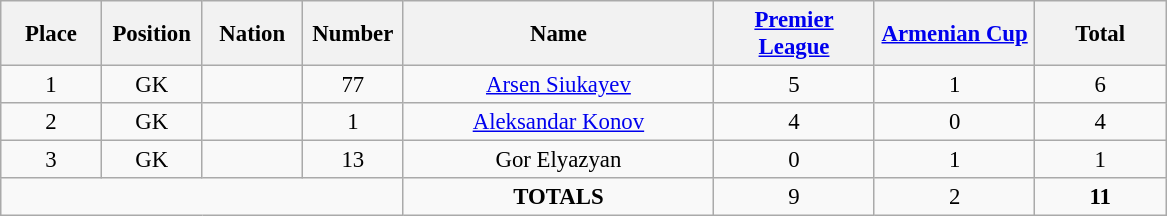<table class="wikitable" style="font-size: 95%; text-align: center;">
<tr>
<th width=60>Place</th>
<th width=60>Position</th>
<th width=60>Nation</th>
<th width=60>Number</th>
<th width=200>Name</th>
<th width=100><a href='#'>Premier League</a></th>
<th width=100><a href='#'>Armenian Cup</a></th>
<th width=80><strong>Total</strong></th>
</tr>
<tr>
<td>1</td>
<td>GK</td>
<td></td>
<td>77</td>
<td><a href='#'>Arsen Siukayev</a></td>
<td>5</td>
<td>1</td>
<td>6</td>
</tr>
<tr>
<td>2</td>
<td>GK</td>
<td></td>
<td>1</td>
<td><a href='#'>Aleksandar Konov</a></td>
<td>4</td>
<td>0</td>
<td>4</td>
</tr>
<tr>
<td>3</td>
<td>GK</td>
<td></td>
<td>13</td>
<td>Gor Elyazyan</td>
<td>0</td>
<td>1</td>
<td>1</td>
</tr>
<tr>
<td colspan="4"></td>
<td><strong>TOTALS</strong></td>
<td>9</td>
<td>2</td>
<td><strong>11</strong></td>
</tr>
</table>
